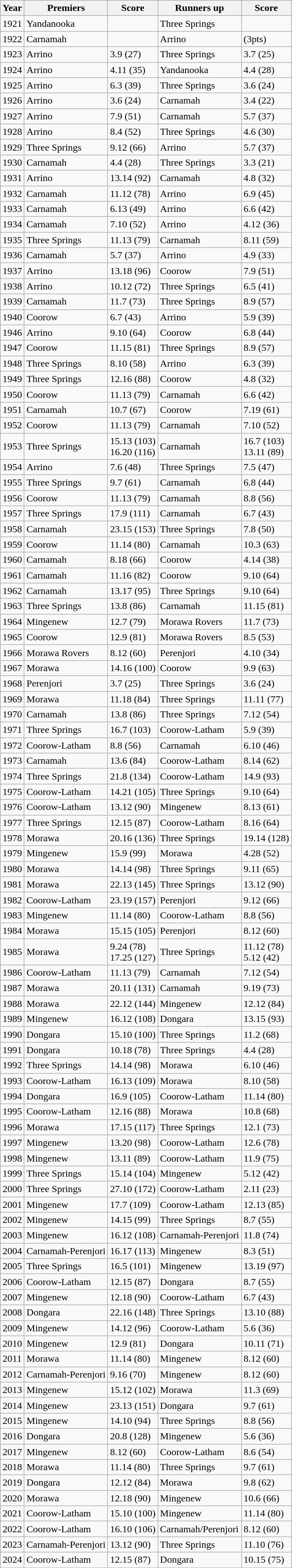<table class="wikitable">
<tr>
<th>Year</th>
<th>Premiers</th>
<th>Score</th>
<th>Runners up</th>
<th>Score</th>
</tr>
<tr>
<td>1921</td>
<td>Yandanooka</td>
<td></td>
<td>Three Springs</td>
<td></td>
</tr>
<tr>
<td>1922</td>
<td>Carnamah</td>
<td></td>
<td>Arrino</td>
<td>(3pts)</td>
</tr>
<tr>
<td>1923</td>
<td>Arrino</td>
<td>3.9 (27)</td>
<td>Three Springs</td>
<td>3.7 (25)</td>
</tr>
<tr>
<td>1924</td>
<td>Arrino</td>
<td>4.11 (35)</td>
<td>Yandanooka</td>
<td>4.4 (28)</td>
</tr>
<tr>
<td>1925</td>
<td>Arrino</td>
<td>6.3 (39)</td>
<td>Three Springs</td>
<td>3.6 (24)</td>
</tr>
<tr>
<td>1926</td>
<td>Arrino</td>
<td>3.6 (24)</td>
<td>Carnamah</td>
<td>3.4 (22)</td>
</tr>
<tr>
<td>1927</td>
<td>Arrino</td>
<td>7.9 (51)</td>
<td>Carnamah</td>
<td>5.7 (37)</td>
</tr>
<tr>
<td>1928</td>
<td>Arrino</td>
<td>8.4 (52)</td>
<td>Three Springs</td>
<td>4.6 (30)</td>
</tr>
<tr>
<td>1929</td>
<td>Three Springs</td>
<td>9.12 (66)</td>
<td>Arrino</td>
<td>5.7 (37)</td>
</tr>
<tr>
<td>1930</td>
<td>Carnamah</td>
<td>4.4 (28)</td>
<td>Three Springs</td>
<td>3.3 (21)</td>
</tr>
<tr>
<td>1931</td>
<td>Arrino</td>
<td>13.14 (92)</td>
<td>Carnamah</td>
<td>4.8 (32)</td>
</tr>
<tr>
<td>1932</td>
<td>Carnamah</td>
<td>11.12 (78)</td>
<td>Arrino</td>
<td>6.9 (45)</td>
</tr>
<tr>
<td>1933</td>
<td>Carnamah</td>
<td>6.13 (49)</td>
<td>Arrino</td>
<td>6.6 (42)</td>
</tr>
<tr>
<td>1934</td>
<td>Carnamah</td>
<td>7.10 (52)</td>
<td>Arrino</td>
<td>4.12 (36)</td>
</tr>
<tr>
<td>1935</td>
<td>Three Springs</td>
<td>11.13 (79)</td>
<td>Carnamah</td>
<td>8.11 (59)</td>
</tr>
<tr>
<td>1936</td>
<td>Carnamah</td>
<td>5.7 (37)</td>
<td>Arrino</td>
<td>4.9 (33)</td>
</tr>
<tr>
<td>1937</td>
<td>Arrino</td>
<td>13.18 (96)</td>
<td>Coorow</td>
<td>7.9 (51)</td>
</tr>
<tr>
<td>1938</td>
<td>Arrino</td>
<td>10.12 (72)</td>
<td>Three Springs</td>
<td>6.5 (41)</td>
</tr>
<tr>
<td>1939</td>
<td>Carnamah</td>
<td>11.7 (73)</td>
<td>Three Springs</td>
<td>8.9 (57)</td>
</tr>
<tr>
<td>1940</td>
<td>Coorow</td>
<td>6.7 (43)</td>
<td>Arrino</td>
<td>5.9 (39)</td>
</tr>
<tr>
<td>1946</td>
<td>Arrino</td>
<td>9.10 (64)</td>
<td>Coorow</td>
<td>6.8 (44)</td>
</tr>
<tr>
<td>1947</td>
<td>Coorow</td>
<td>11.15 (81)</td>
<td>Three Springs</td>
<td>8.9 (57)</td>
</tr>
<tr>
<td>1948</td>
<td>Three Springs</td>
<td>8.10 (58)</td>
<td>Arrino</td>
<td>6.3 (39)</td>
</tr>
<tr>
<td>1949</td>
<td>Three Springs</td>
<td>12.16 (88)</td>
<td>Coorow</td>
<td>4.8 (32)</td>
</tr>
<tr>
<td>1950</td>
<td>Coorow</td>
<td>11.13 (79)</td>
<td>Carnamah</td>
<td>6.6 (42)</td>
</tr>
<tr>
<td>1951</td>
<td>Carnamah</td>
<td>10.7 (67)</td>
<td>Coorow</td>
<td>7.19 (61)</td>
</tr>
<tr>
<td>1952</td>
<td>Coorow</td>
<td>11.13 (79)</td>
<td>Carnamah</td>
<td>7.10 (52)</td>
</tr>
<tr>
<td>1953</td>
<td>Three Springs</td>
<td>15.13 (103)<br>16.20 (116)</td>
<td>Carnamah</td>
<td>16.7 (103)<br>13.11 (89)</td>
</tr>
<tr>
<td>1954</td>
<td>Arrino</td>
<td>7.6 (48)</td>
<td>Three Springs</td>
<td>7.5 (47)</td>
</tr>
<tr>
<td>1955</td>
<td>Three Springs</td>
<td>9.7 (61)</td>
<td>Carnamah</td>
<td>6.8 (44)</td>
</tr>
<tr>
<td>1956</td>
<td>Coorow</td>
<td>11.13 (79)</td>
<td>Carnamah</td>
<td>8.8 (56)</td>
</tr>
<tr>
<td>1957</td>
<td>Three Springs</td>
<td>17.9 (111)</td>
<td>Carnamah</td>
<td>6.7 (43)</td>
</tr>
<tr>
<td>1958</td>
<td>Carnamah</td>
<td>23.15 (153)</td>
<td>Three Springs</td>
<td>7.8 (50)</td>
</tr>
<tr>
<td>1959</td>
<td>Coorow</td>
<td>11.14 (80)</td>
<td>Carnamah</td>
<td>10.3 (63)</td>
</tr>
<tr>
<td>1960</td>
<td>Carnamah</td>
<td>8.18 (66)</td>
<td>Coorow</td>
<td>4.14 (38)</td>
</tr>
<tr>
<td>1961</td>
<td>Carnamah</td>
<td>11.16 (82)</td>
<td>Coorow</td>
<td>9.10 (64)</td>
</tr>
<tr>
<td>1962</td>
<td>Carnamah</td>
<td>13.17 (95)</td>
<td>Three Springs</td>
<td>9.10 (64)</td>
</tr>
<tr>
<td>1963</td>
<td>Three Springs</td>
<td>13.8 (86)</td>
<td>Carnamah</td>
<td>11.15 (81)</td>
</tr>
<tr>
<td>1964</td>
<td>Mingenew</td>
<td>12.7 (79)</td>
<td>Morawa Rovers</td>
<td>11.7 (73)</td>
</tr>
<tr>
<td>1965</td>
<td>Coorow</td>
<td>12.9 (81)</td>
<td>Morawa Rovers</td>
<td>8.5 (53)</td>
</tr>
<tr>
<td>1966</td>
<td>Morawa Rovers</td>
<td>8.12 (60)</td>
<td>Perenjori</td>
<td>4.10 (34)</td>
</tr>
<tr>
<td>1967</td>
<td>Morawa</td>
<td>14.16 (100)</td>
<td>Coorow</td>
<td>9.9 (63)</td>
</tr>
<tr>
<td>1968</td>
<td>Perenjori</td>
<td>3.7 (25)</td>
<td>Three Springs</td>
<td>3.6 (24)</td>
</tr>
<tr>
<td>1969</td>
<td>Morawa</td>
<td>11.18 (84)</td>
<td>Three Springs</td>
<td>11.11 (77)</td>
</tr>
<tr>
<td>1970</td>
<td>Carnamah</td>
<td>13.8 (86)</td>
<td>Three Springs</td>
<td>7.12 (54)</td>
</tr>
<tr>
<td>1971</td>
<td>Three Springs</td>
<td>16.7 (103)</td>
<td>Coorow-Latham</td>
<td>5.9 (39)</td>
</tr>
<tr>
<td>1972</td>
<td>Coorow-Latham</td>
<td>8.8 (56)</td>
<td>Carnamah</td>
<td>6.10 (46)</td>
</tr>
<tr>
<td>1973</td>
<td>Carnamah</td>
<td>13.6 (84)</td>
<td>Coorow-Latham</td>
<td>8.14 (62)</td>
</tr>
<tr>
<td>1974</td>
<td>Three Springs</td>
<td>21.8 (134)</td>
<td>Coorow-Latham</td>
<td>14.9 (93)</td>
</tr>
<tr>
<td>1975</td>
<td>Coorow-Latham</td>
<td>14.21 (105)</td>
<td>Three Springs</td>
<td>9.10 (64)</td>
</tr>
<tr>
<td>1976</td>
<td>Coorow-Latham</td>
<td>13.12 (90)</td>
<td>Mingenew</td>
<td>8.13 (61)</td>
</tr>
<tr>
<td>1977</td>
<td>Three Springs</td>
<td>12.15 (87)</td>
<td>Coorow-Latham</td>
<td>8.16 (64)</td>
</tr>
<tr>
<td>1978</td>
<td>Morawa</td>
<td>20.16 (136)</td>
<td>Three Springs</td>
<td>19.14 (128)</td>
</tr>
<tr>
<td>1979</td>
<td>Mingenew</td>
<td>15.9 (99)</td>
<td>Morawa</td>
<td>4.28 (52)</td>
</tr>
<tr>
<td>1980</td>
<td>Morawa</td>
<td>14.14 (98)</td>
<td>Three Springs</td>
<td>9.11 (65)</td>
</tr>
<tr>
<td>1981</td>
<td>Morawa</td>
<td>22.13 (145)</td>
<td>Three Springs</td>
<td>13.12 (90)</td>
</tr>
<tr>
<td>1982</td>
<td>Coorow-Latham</td>
<td>23.19 (157)</td>
<td>Perenjori</td>
<td>9.12 (66)</td>
</tr>
<tr>
<td>1983</td>
<td>Mingenew</td>
<td>11.14 (80)</td>
<td>Coorow-Latham</td>
<td>8.8 (56)</td>
</tr>
<tr>
<td>1984</td>
<td>Morawa</td>
<td>15.15 (105)</td>
<td>Perenjori</td>
<td>8.12 (60)</td>
</tr>
<tr>
<td>1985</td>
<td>Morawa</td>
<td>9.24 (78)<br>17.25 (127)</td>
<td>Three Springs</td>
<td>11.12 (78)<br>5.12 (42)</td>
</tr>
<tr>
<td>1986</td>
<td>Coorow-Latham</td>
<td>11.13 (79)</td>
<td>Carnamah</td>
<td>7.12 (54)</td>
</tr>
<tr>
<td>1987</td>
<td>Morawa</td>
<td>20.11 (131)</td>
<td>Carnamah</td>
<td>9.19 (73)</td>
</tr>
<tr>
<td>1988</td>
<td>Morawa</td>
<td>22.12 (144)</td>
<td>Mingenew</td>
<td>12.12 (84)</td>
</tr>
<tr>
<td>1989</td>
<td>Mingenew</td>
<td>16.12 (108)</td>
<td>Dongara</td>
<td>13.15 (93)</td>
</tr>
<tr>
<td>1990</td>
<td>Dongara</td>
<td>15.10 (100)</td>
<td>Three Springs</td>
<td>11.2 (68)</td>
</tr>
<tr>
<td>1991</td>
<td>Dongara</td>
<td>10.18 (78)</td>
<td>Three Springs</td>
<td>4.4 (28)</td>
</tr>
<tr>
<td>1992</td>
<td>Three Springs</td>
<td>14.14 (98)</td>
<td>Morawa</td>
<td>6.10 (46)</td>
</tr>
<tr>
<td>1993</td>
<td>Coorow-Latham</td>
<td>16.13 (109)</td>
<td>Morawa</td>
<td>8.10 (58)</td>
</tr>
<tr>
<td>1994</td>
<td>Dongara</td>
<td>16.9 (105)</td>
<td>Coorow-Latham</td>
<td>11.14 (80)</td>
</tr>
<tr>
<td>1995</td>
<td>Coorow-Latham</td>
<td>12.16 (88)</td>
<td>Morawa</td>
<td>10.8 (68)</td>
</tr>
<tr>
<td>1996</td>
<td>Morawa</td>
<td>17.15 (117)</td>
<td>Three Springs</td>
<td>12.1 (73)</td>
</tr>
<tr>
<td>1997</td>
<td>Mingenew</td>
<td>13.20 (98)</td>
<td>Coorow-Latham</td>
<td>12.6 (78)</td>
</tr>
<tr>
<td>1998</td>
<td>Mingenew</td>
<td>13.11 (89)</td>
<td>Coorow-Latham</td>
<td>11.9 (75)</td>
</tr>
<tr>
<td>1999</td>
<td>Three Springs</td>
<td>15.14 (104)</td>
<td>Mingenew</td>
<td>5.12 (42)</td>
</tr>
<tr>
<td>2000</td>
<td>Three Springs</td>
<td>27.10 (172)</td>
<td>Coorow-Latham</td>
<td>2.11 (23)</td>
</tr>
<tr>
<td>2001</td>
<td>Mingenew</td>
<td>17.7 (109)</td>
<td>Coorow-Latham</td>
<td>12.13 (85)</td>
</tr>
<tr>
<td>2002</td>
<td>Mingenew</td>
<td>14.15 (99)</td>
<td>Three Springs</td>
<td>8.7 (55)</td>
</tr>
<tr>
<td>2003</td>
<td>Mingenew</td>
<td>16.12 (108)</td>
<td>Carnamah-Perenjori</td>
<td>11.8 (74)</td>
</tr>
<tr>
<td>2004</td>
<td>Carnamah-Perenjori</td>
<td>16.17 (113)</td>
<td>Mingenew</td>
<td>8.3 (51)</td>
</tr>
<tr>
<td>2005</td>
<td>Three Springs</td>
<td>16.5 (101)</td>
<td>Mingenew</td>
<td>13.19 (97)</td>
</tr>
<tr>
<td>2006</td>
<td>Coorow-Latham</td>
<td>12.15 (87)</td>
<td>Dongara</td>
<td>8.7 (55)</td>
</tr>
<tr>
<td>2007</td>
<td>Mingenew</td>
<td>12.18 (90)</td>
<td>Coorow-Latham</td>
<td>6.7 (43)</td>
</tr>
<tr>
<td>2008</td>
<td>Dongara</td>
<td>22.16 (148)</td>
<td>Three Springs</td>
<td>13.10 (88)</td>
</tr>
<tr>
<td>2009</td>
<td>Mingenew</td>
<td>14.12 (96)</td>
<td>Coorow-Latham</td>
<td>5.6 (36)</td>
</tr>
<tr>
<td>2010</td>
<td>Mingenew</td>
<td>12.9 (81)</td>
<td>Dongara</td>
<td>10.11 (71)</td>
</tr>
<tr>
<td>2011</td>
<td>Morawa</td>
<td>11.14 (80)</td>
<td>Mingenew</td>
<td>8.12 (60)</td>
</tr>
<tr>
<td>2012</td>
<td>Carnamah-Perenjori</td>
<td>9.16 (70)</td>
<td>Mingenew</td>
<td>8.12 (60)</td>
</tr>
<tr>
<td>2013</td>
<td>Mingenew</td>
<td>15.12 (102)</td>
<td>Morawa</td>
<td>11.3 (69)</td>
</tr>
<tr>
<td>2014</td>
<td>Mingenew</td>
<td>23.13 (151)</td>
<td>Dongara</td>
<td>9.7 (61)</td>
</tr>
<tr>
<td>2015</td>
<td>Mingenew</td>
<td>14.10 (94)</td>
<td>Three Springs</td>
<td>8.8 (56)</td>
</tr>
<tr>
<td>2016</td>
<td>Dongara</td>
<td>20.8 (128)</td>
<td>Mingenew</td>
<td>5.6 (36)</td>
</tr>
<tr>
<td>2017</td>
<td>Mingenew</td>
<td>8.12 (60)</td>
<td>Coorow-Latham</td>
<td>8.6 (54)</td>
</tr>
<tr>
<td>2018</td>
<td>Morawa</td>
<td>11.14 (80)</td>
<td>Three Springs</td>
<td>9.7 (61)</td>
</tr>
<tr>
<td>2019</td>
<td>Dongara</td>
<td>12.12 (84)</td>
<td>Morawa</td>
<td>9.8 (62)</td>
</tr>
<tr>
<td>2020</td>
<td>Morawa</td>
<td>12.18 (90)</td>
<td>Mingenew</td>
<td>10.6 (66)</td>
</tr>
<tr>
<td>2021</td>
<td>Coorow-Latham</td>
<td>15.10 (100)</td>
<td>Mingenew</td>
<td>11.14 (80)</td>
</tr>
<tr>
<td>2022</td>
<td>Coorow-Latham</td>
<td>16.10 (106)</td>
<td>Carnamah/Perenjori</td>
<td>8.12 (60)</td>
</tr>
<tr>
<td>2023</td>
<td>Carnamah-Perenjori</td>
<td>13.12 (90)</td>
<td>Three Springs</td>
<td>11.10 (76)</td>
</tr>
<tr>
<td>2024</td>
<td>Coorow-Latham</td>
<td>12.15 (87)</td>
<td>Dongara</td>
<td>10.15 (75)</td>
</tr>
</table>
